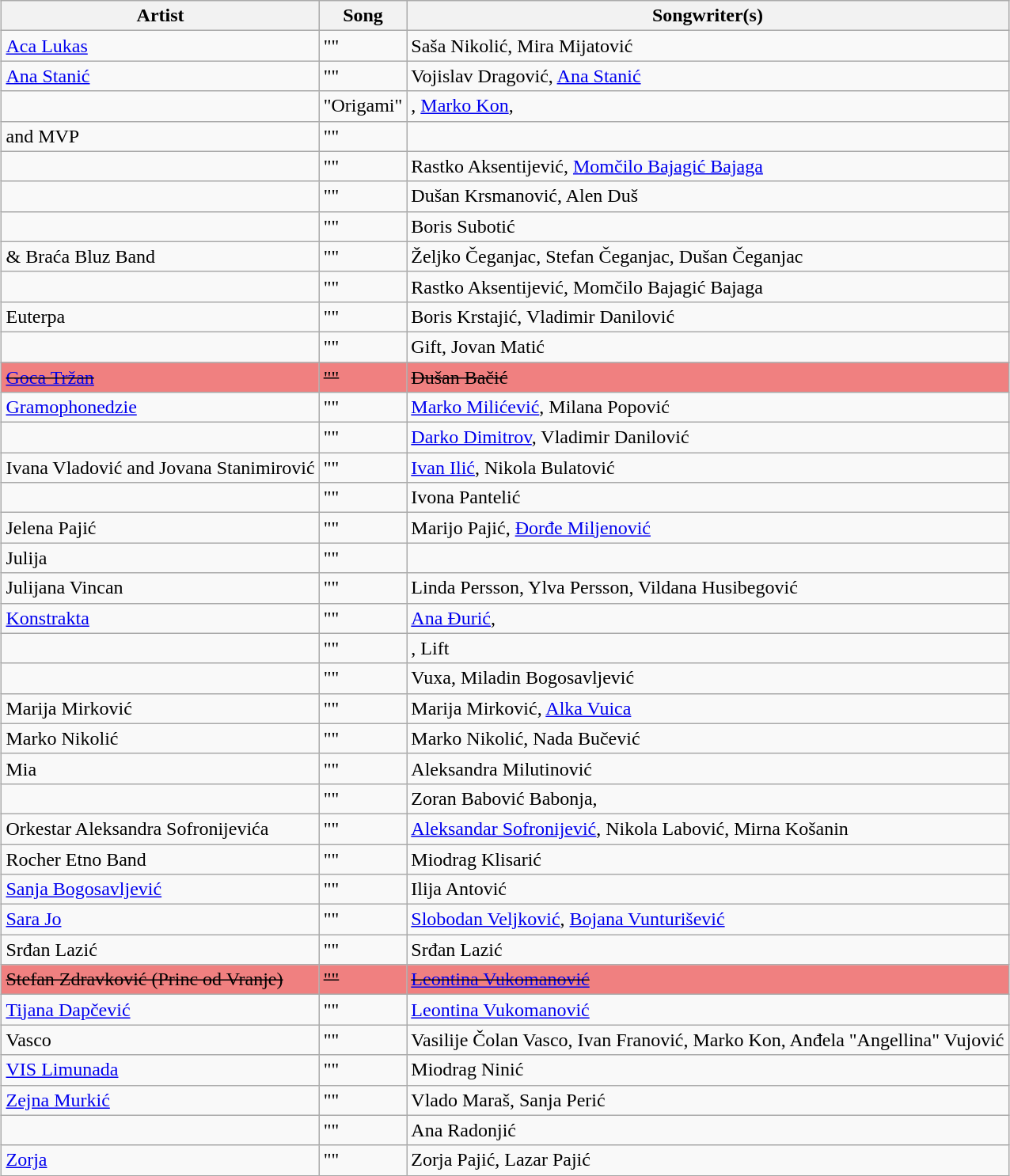<table class="sortable wikitable" style="margin: 1em auto 1em auto">
<tr>
<th>Artist</th>
<th>Song</th>
<th class="unsortable">Songwriter(s)</th>
</tr>
<tr>
<td><a href='#'>Aca Lukas</a></td>
<td>"" </td>
<td>Saša Nikolić, Mira Mijatović</td>
</tr>
<tr>
<td><a href='#'>Ana Stanić</a></td>
<td>"" </td>
<td>Vojislav Dragović, <a href='#'>Ana Stanić</a></td>
</tr>
<tr>
<td></td>
<td>"Origami" </td>
<td>, <a href='#'>Marko Kon</a>, </td>
</tr>
<tr>
<td> and MVP</td>
<td>"" </td>
<td></td>
</tr>
<tr>
<td></td>
<td>"" </td>
<td>Rastko Aksentijević, <a href='#'>Momčilo Bajagić Bajaga</a></td>
</tr>
<tr>
<td></td>
<td>"" </td>
<td>Dušan Krsmanović, Alen Duš</td>
</tr>
<tr>
<td></td>
<td>"" </td>
<td>Boris Subotić</td>
</tr>
<tr>
<td> & Braća Bluz Band</td>
<td>"" </td>
<td>Željko Čeganjac, Stefan Čeganjac,  Dušan Čeganjac</td>
</tr>
<tr>
<td></td>
<td>"" </td>
<td>Rastko Aksentijević, Momčilo Bajagić Bajaga</td>
</tr>
<tr>
<td>Euterpa</td>
<td>"" </td>
<td>Boris Krstajić, Vladimir Danilović</td>
</tr>
<tr>
<td></td>
<td>"" </td>
<td>Gift, Jovan Matić</td>
</tr>
<tr>
<td style="background:#F08080"><s><a href='#'>Goca Tržan</a></s></td>
<td style="background:#F08080"><s>"" </s></td>
<td style="background:#F08080"><s>Dušan Bačić</s></td>
</tr>
<tr>
<td><a href='#'>Gramophonedzie</a></td>
<td>"" </td>
<td><a href='#'>Marko Milićević</a>, Milana Popović</td>
</tr>
<tr>
<td></td>
<td>"" </td>
<td><a href='#'>Darko Dimitrov</a>, Vladimir Danilović</td>
</tr>
<tr>
<td>Ivana Vladović and Jovana Stanimirović</td>
<td>"" </td>
<td><a href='#'>Ivan Ilić</a>, Nikola Bulatović</td>
</tr>
<tr>
<td></td>
<td>"" </td>
<td>Ivona Pantelić</td>
</tr>
<tr>
<td>Jelena Pajić</td>
<td>"" </td>
<td>Marijo Pajić, <a href='#'>Đorđe Miljenović</a></td>
</tr>
<tr>
<td>Julija</td>
<td>"" </td>
<td></td>
</tr>
<tr>
<td>Julijana Vincan</td>
<td>"" </td>
<td>Linda Persson, Ylva Persson, Vildana Husibegović</td>
</tr>
<tr>
<td><a href='#'>Konstrakta</a></td>
<td>""</td>
<td><a href='#'>Ana Đurić</a>, </td>
</tr>
<tr>
<td></td>
<td>"" </td>
<td>, Lift</td>
</tr>
<tr>
<td></td>
<td>"" </td>
<td>Vuxa, Miladin Bogosavljević</td>
</tr>
<tr>
<td>Marija Mirković</td>
<td>"" </td>
<td>Marija Mirković, <a href='#'>Alka Vuica</a></td>
</tr>
<tr>
<td>Marko Nikolić</td>
<td>"" </td>
<td>Marko Nikolić, Nada Bučević</td>
</tr>
<tr>
<td>Mia</td>
<td>"" </td>
<td>Aleksandra Milutinović</td>
</tr>
<tr>
<td></td>
<td>"" </td>
<td>Zoran Babović Babonja, </td>
</tr>
<tr>
<td>Orkestar Aleksandra Sofronijevića</td>
<td>"" </td>
<td><a href='#'>Aleksandar Sofronijević</a>, Nikola Labović, Mirna Košanin</td>
</tr>
<tr>
<td>Rocher Etno Band</td>
<td>"" </td>
<td>Miodrag Klisarić</td>
</tr>
<tr>
<td><a href='#'>Sanja Bogosavljević</a></td>
<td>"" </td>
<td>Ilija Antović</td>
</tr>
<tr>
<td><a href='#'>Sara Jo</a></td>
<td>"" </td>
<td><a href='#'>Slobodan Veljković</a>, <a href='#'>Bojana Vunturišević</a></td>
</tr>
<tr>
<td>Srđan Lazić</td>
<td>"" </td>
<td>Srđan Lazić</td>
</tr>
<tr>
<td style="background:#F08080"><s>Stefan Zdravković (Princ od Vranje)</s></td>
<td style="background:#F08080"><s>"" </s></td>
<td style="background:#F08080"><s><a href='#'>Leontina Vukomanović</a></s></td>
</tr>
<tr>
<td><a href='#'>Tijana Dapčević</a></td>
<td>"" </td>
<td><a href='#'>Leontina Vukomanović</a></td>
</tr>
<tr>
<td>Vasco</td>
<td>"" </td>
<td>Vasilije Čolan Vasco, Ivan Franović, Marko Kon, Anđela "Angellina" Vujović</td>
</tr>
<tr>
<td><a href='#'>VIS Limunada</a></td>
<td>"" </td>
<td>Miodrag Ninić</td>
</tr>
<tr>
<td><a href='#'>Zejna Murkić</a></td>
<td>"" </td>
<td>Vlado Maraš, Sanja Perić</td>
</tr>
<tr>
<td></td>
<td>"" </td>
<td>Ana Radonjić</td>
</tr>
<tr>
<td><a href='#'>Zorja</a></td>
<td>"" </td>
<td>Zorja Pajić, Lazar Pajić</td>
</tr>
</table>
